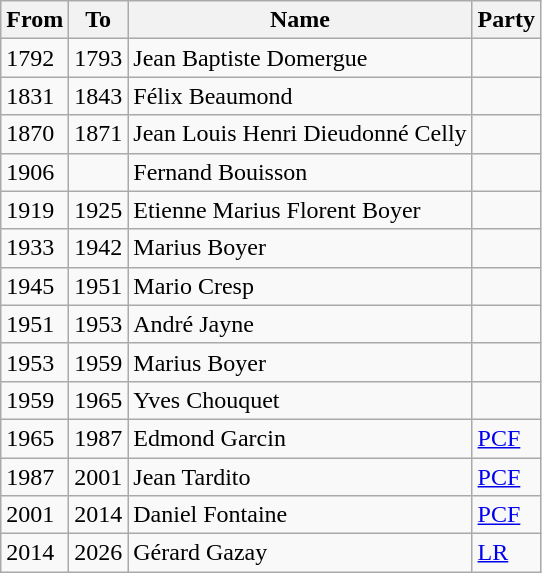<table class="wikitable">
<tr>
<th>From</th>
<th>To</th>
<th>Name</th>
<th>Party</th>
</tr>
<tr>
<td>1792</td>
<td>1793</td>
<td>Jean Baptiste Domergue</td>
<td></td>
</tr>
<tr>
<td>1831</td>
<td>1843</td>
<td>Félix Beaumond</td>
<td></td>
</tr>
<tr>
<td>1870</td>
<td>1871</td>
<td>Jean Louis Henri Dieudonné Celly</td>
<td></td>
</tr>
<tr>
<td>1906</td>
<td></td>
<td>Fernand Bouisson</td>
<td></td>
</tr>
<tr>
<td>1919</td>
<td>1925</td>
<td>Etienne Marius Florent Boyer</td>
<td></td>
</tr>
<tr>
<td>1933</td>
<td>1942</td>
<td>Marius Boyer</td>
<td></td>
</tr>
<tr>
<td>1945</td>
<td>1951</td>
<td>Mario Cresp</td>
<td></td>
</tr>
<tr>
<td>1951</td>
<td>1953</td>
<td>André Jayne</td>
<td></td>
</tr>
<tr>
<td>1953</td>
<td>1959</td>
<td>Marius Boyer</td>
<td></td>
</tr>
<tr>
<td>1959</td>
<td>1965</td>
<td>Yves Chouquet</td>
<td></td>
</tr>
<tr>
<td>1965</td>
<td>1987</td>
<td>Edmond Garcin</td>
<td><a href='#'>PCF</a></td>
</tr>
<tr>
<td>1987</td>
<td>2001</td>
<td>Jean Tardito</td>
<td><a href='#'>PCF</a></td>
</tr>
<tr>
<td>2001</td>
<td>2014</td>
<td>Daniel Fontaine</td>
<td><a href='#'>PCF</a></td>
</tr>
<tr>
<td>2014</td>
<td>2026</td>
<td>Gérard Gazay</td>
<td><a href='#'>LR</a></td>
</tr>
</table>
